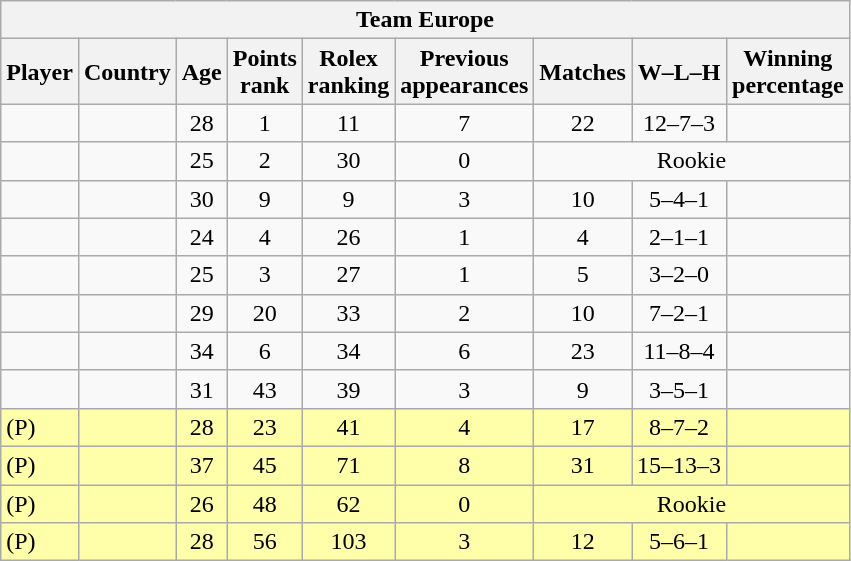<table class="wikitable sortable" style="text-align:center">
<tr>
<th colspan="9"> Team Europe</th>
</tr>
<tr>
<th>Player</th>
<th>Country</th>
<th>Age</th>
<th data-sort-type="number">Points<br>rank</th>
<th data-sort-type="number">Rolex<br>ranking</th>
<th data-sort-type="number">Previous<br>appearances</th>
<th data-sort-type="number">Matches</th>
<th data-sort-type="number">W–L–H</th>
<th data-sort-type="number">Winning<br>percentage</th>
</tr>
<tr>
<td align="left"></td>
<td align="left"></td>
<td>28</td>
<td>1</td>
<td>11</td>
<td>7</td>
<td>22</td>
<td>12–7–3</td>
<td></td>
</tr>
<tr>
<td align="left"></td>
<td align="left"></td>
<td>25</td>
<td>2</td>
<td>30</td>
<td>0</td>
<td colspan=3>Rookie</td>
</tr>
<tr>
<td align="left"></td>
<td align="left"></td>
<td>30</td>
<td>9</td>
<td>9</td>
<td>3</td>
<td>10</td>
<td>5–4–1</td>
<td></td>
</tr>
<tr>
<td align="left"></td>
<td align="left"></td>
<td>24</td>
<td>4</td>
<td>26</td>
<td>1</td>
<td>4</td>
<td>2–1–1</td>
<td></td>
</tr>
<tr>
<td align="left"></td>
<td align="left"></td>
<td>25</td>
<td>3</td>
<td>27</td>
<td>1</td>
<td>5</td>
<td>3–2–0</td>
<td></td>
</tr>
<tr>
<td align="left"></td>
<td align="left"></td>
<td>29</td>
<td>20</td>
<td>33</td>
<td>2</td>
<td>10</td>
<td>7–2–1</td>
<td></td>
</tr>
<tr>
<td align="left"></td>
<td align="left"></td>
<td>34</td>
<td>6</td>
<td>34</td>
<td>6</td>
<td>23</td>
<td>11–8–4</td>
<td></td>
</tr>
<tr>
<td align="left"></td>
<td align="left"></td>
<td>31</td>
<td>43</td>
<td>39</td>
<td>3</td>
<td>9</td>
<td>3–5–1</td>
<td></td>
</tr>
<tr style="background:#ffa;">
<td align="left"> (P)</td>
<td align="left"></td>
<td>28</td>
<td>23</td>
<td>41</td>
<td>4</td>
<td>17</td>
<td>8–7–2</td>
<td></td>
</tr>
<tr style="background:#ffa;">
<td align="left"> (P)</td>
<td align="left"></td>
<td>37</td>
<td>45</td>
<td>71</td>
<td>8</td>
<td>31</td>
<td>15–13–3</td>
<td></td>
</tr>
<tr style="background:#ffa;">
<td align="left"> (P)</td>
<td align="left"></td>
<td>26</td>
<td>48</td>
<td>62</td>
<td>0</td>
<td colspan=3>Rookie</td>
</tr>
<tr style="background:#ffa;">
<td align="left"> (P)</td>
<td align="left"></td>
<td>28</td>
<td>56</td>
<td>103</td>
<td>3</td>
<td>12</td>
<td>5–6–1</td>
<td></td>
</tr>
</table>
